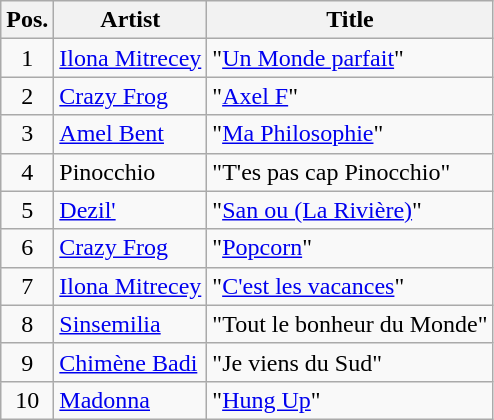<table class="wikitable sortable">
<tr>
<th>Pos.</th>
<th>Artist</th>
<th>Title</th>
</tr>
<tr>
<td style="text-align: center;">1</td>
<td><a href='#'>Ilona Mitrecey</a></td>
<td>"<a href='#'>Un Monde parfait</a>"</td>
</tr>
<tr>
<td style="text-align: center;">2</td>
<td><a href='#'>Crazy Frog</a></td>
<td>"<a href='#'>Axel F</a>"</td>
</tr>
<tr>
<td style="text-align: center;">3</td>
<td><a href='#'>Amel Bent</a></td>
<td>"<a href='#'>Ma Philosophie</a>"</td>
</tr>
<tr>
<td style="text-align: center;">4</td>
<td>Pinocchio</td>
<td>"T'es pas cap Pinocchio"</td>
</tr>
<tr>
<td style="text-align: center;">5</td>
<td><a href='#'>Dezil'</a></td>
<td>"<a href='#'>San ou (La Rivière)</a>"</td>
</tr>
<tr>
<td style="text-align: center;">6</td>
<td><a href='#'>Crazy Frog</a></td>
<td>"<a href='#'>Popcorn</a>"</td>
</tr>
<tr>
<td style="text-align: center;">7</td>
<td><a href='#'>Ilona Mitrecey</a></td>
<td>"<a href='#'>C'est les vacances</a>"</td>
</tr>
<tr>
<td style="text-align: center;">8</td>
<td><a href='#'>Sinsemilia</a></td>
<td>"Tout le bonheur du Monde"</td>
</tr>
<tr>
<td style="text-align: center;">9</td>
<td><a href='#'>Chimène Badi</a></td>
<td>"Je viens du Sud"</td>
</tr>
<tr>
<td style="text-align: center;">10</td>
<td><a href='#'>Madonna</a></td>
<td>"<a href='#'>Hung Up</a>"</td>
</tr>
</table>
